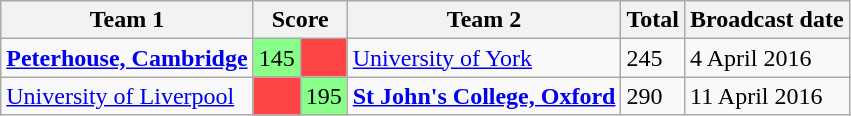<table class="wikitable">
<tr>
<th>Team 1</th>
<th colspan=2>Score</th>
<th>Team 2</th>
<th>Total</th>
<th>Broadcast date</th>
</tr>
<tr>
<td><strong><a href='#'>Peterhouse, Cambridge</a></strong></td>
<td style="background:#88ff88">145</td>
<td style="background:#f44;"></td>
<td><a href='#'>University of York</a></td>
<td>245</td>
<td>4 April 2016</td>
</tr>
<tr>
<td><a href='#'>University of Liverpool</a></td>
<td style="background:#f44;"></td>
<td style="background:#88ff88">195</td>
<td><strong><a href='#'>St John's College, Oxford</a></strong></td>
<td>290</td>
<td>11 April 2016</td>
</tr>
</table>
